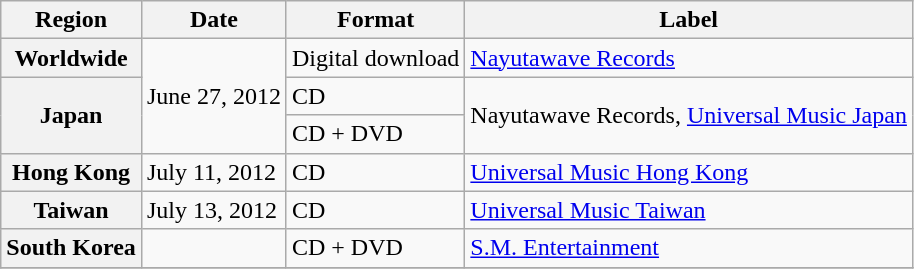<table class="wikitable plainrowheaders">
<tr>
<th>Region</th>
<th>Date</th>
<th>Format</th>
<th>Label</th>
</tr>
<tr>
<th scope="row">Worldwide</th>
<td rowspan="3">June 27, 2012</td>
<td>Digital download</td>
<td><a href='#'>Nayutawave Records</a></td>
</tr>
<tr>
<th scope="row" rowspan="2">Japan</th>
<td>CD</td>
<td rowspan="2">Nayutawave Records, <a href='#'>Universal Music Japan</a></td>
</tr>
<tr>
<td>CD + DVD</td>
</tr>
<tr>
<th scope="row">Hong Kong</th>
<td>July 11, 2012</td>
<td>CD</td>
<td><a href='#'>Universal Music Hong Kong</a></td>
</tr>
<tr>
<th scope="row">Taiwan</th>
<td>July 13, 2012</td>
<td>CD</td>
<td><a href='#'>Universal Music Taiwan</a></td>
</tr>
<tr>
<th scope="row">South Korea</th>
<td></td>
<td>CD + DVD</td>
<td><a href='#'>S.M. Entertainment</a></td>
</tr>
<tr>
</tr>
</table>
